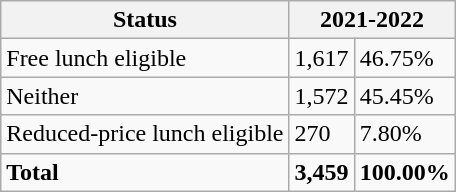<table class="wikitable">
<tr>
<th>Status</th>
<th colspan="2">2021-2022</th>
</tr>
<tr>
<td>Free lunch eligible</td>
<td>1,617</td>
<td>46.75%</td>
</tr>
<tr>
<td>Neither</td>
<td>1,572</td>
<td>45.45%</td>
</tr>
<tr>
<td>Reduced-price lunch eligible</td>
<td>270</td>
<td>7.80%</td>
</tr>
<tr>
<td><strong>Total</strong></td>
<td><strong>3,459</strong></td>
<td><strong>100.00%</strong></td>
</tr>
</table>
